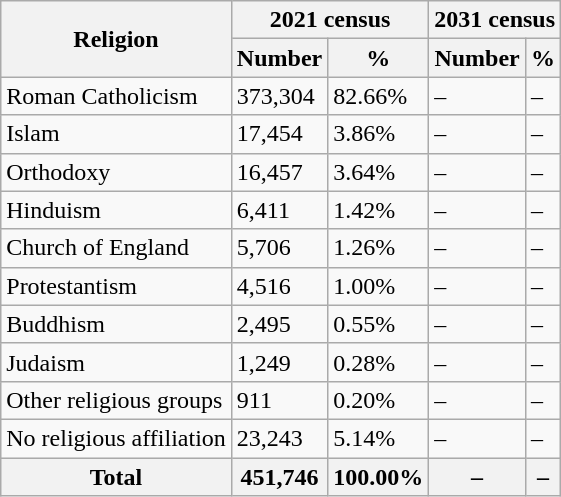<table class="wikitable sortable">
<tr>
<th rowspan="2">Religion</th>
<th colspan="2">2021 census</th>
<th colspan="2">2031 census</th>
</tr>
<tr>
<th>Number</th>
<th>%</th>
<th>Number</th>
<th>%</th>
</tr>
<tr>
<td>Roman Catholicism</td>
<td>373,304</td>
<td>82.66%</td>
<td>–</td>
<td>–</td>
</tr>
<tr>
<td>Islam</td>
<td>17,454</td>
<td>3.86%</td>
<td>–</td>
<td>–</td>
</tr>
<tr>
<td>Orthodoxy</td>
<td>16,457</td>
<td>3.64%</td>
<td>–</td>
<td>–</td>
</tr>
<tr>
<td>Hinduism</td>
<td>6,411</td>
<td>1.42%</td>
<td>–</td>
<td>–</td>
</tr>
<tr>
<td>Church of England</td>
<td>5,706</td>
<td>1.26%</td>
<td>–</td>
<td>–</td>
</tr>
<tr>
<td>Protestantism</td>
<td>4,516</td>
<td>1.00%</td>
<td>–</td>
<td>–</td>
</tr>
<tr>
<td>Buddhism</td>
<td>2,495</td>
<td>0.55%</td>
<td>–</td>
<td>–</td>
</tr>
<tr>
<td>Judaism</td>
<td>1,249</td>
<td>0.28%</td>
<td>–</td>
<td>–</td>
</tr>
<tr>
<td>Other religious groups</td>
<td>911</td>
<td>0.20%</td>
<td>–</td>
<td>–</td>
</tr>
<tr>
<td>No religious affiliation</td>
<td>23,243</td>
<td>5.14%</td>
<td>–</td>
<td>–</td>
</tr>
<tr>
<th>Total</th>
<th>451,746</th>
<th>100.00%</th>
<th>–</th>
<th>–</th>
</tr>
</table>
